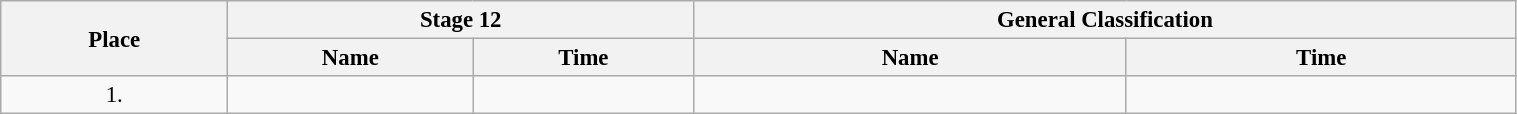<table class="wikitable"  style="font-size:95%; width:80%;">
<tr>
<th rowspan="2">Place</th>
<th colspan="2">Stage 12</th>
<th colspan="2">General Classification</th>
</tr>
<tr>
<th>Name</th>
<th>Time</th>
<th>Name</th>
<th>Time</th>
</tr>
<tr>
<td style="text-align:center;">1.</td>
<td></td>
<td></td>
<td></td>
<td></td>
</tr>
</table>
